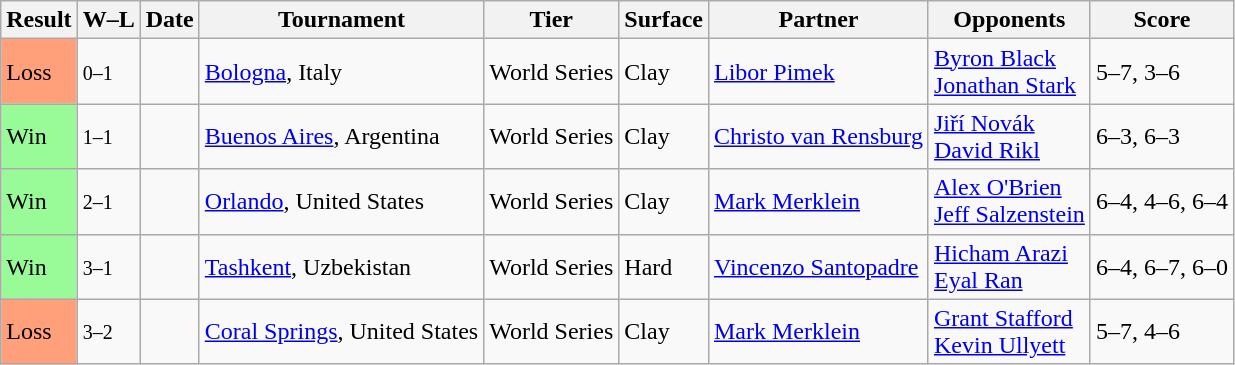<table class="sortable wikitable">
<tr>
<th>Result</th>
<th class="unsortable">W–L</th>
<th>Date</th>
<th>Tournament</th>
<th>Tier</th>
<th>Surface</th>
<th>Partner</th>
<th>Opponents</th>
<th class="unsortable">Score</th>
</tr>
<tr>
<td style="background:#ffa07a;">Loss</td>
<td><small>0–1</small></td>
<td><a href='#'></a></td>
<td><a href='#'>Bologna</a>, Italy</td>
<td>World Series</td>
<td>Clay</td>
<td> <a href='#'>Libor Pimek</a></td>
<td> <a href='#'>Byron Black</a> <br>  <a href='#'>Jonathan Stark</a></td>
<td>5–7, 3–6</td>
</tr>
<tr>
<td style="background:#98fb98;">Win</td>
<td><small>1–1</small></td>
<td><a href='#'></a></td>
<td><a href='#'>Buenos Aires</a>, Argentina</td>
<td>World Series</td>
<td>Clay</td>
<td> <a href='#'>Christo van Rensburg</a></td>
<td> <a href='#'>Jiří Novák</a> <br>  <a href='#'>David Rikl</a></td>
<td>6–3, 6–3</td>
</tr>
<tr>
<td style="background:#98fb98;">Win</td>
<td><small>2–1</small></td>
<td><a href='#'></a></td>
<td><a href='#'>Orlando</a>, United States</td>
<td>World Series</td>
<td>Clay</td>
<td> <a href='#'>Mark Merklein</a></td>
<td> <a href='#'>Alex O'Brien</a> <br>  <a href='#'>Jeff Salzenstein</a></td>
<td>6–4, 4–6, 6–4</td>
</tr>
<tr>
<td style="background:#98fb98;">Win</td>
<td><small>3–1</small></td>
<td><a href='#'></a></td>
<td><a href='#'>Tashkent</a>, Uzbekistan</td>
<td>World Series</td>
<td>Hard</td>
<td> <a href='#'>Vincenzo Santopadre</a></td>
<td> <a href='#'>Hicham Arazi</a> <br>  <a href='#'>Eyal Ran</a></td>
<td>6–4, 6–7, 6–0</td>
</tr>
<tr>
<td style="background:#ffa07a;">Loss</td>
<td><small>3–2</small></td>
<td><a href='#'></a></td>
<td><a href='#'>Coral Springs</a>, United States</td>
<td>World Series</td>
<td>Clay</td>
<td> <a href='#'>Mark Merklein</a></td>
<td> <a href='#'>Grant Stafford</a> <br>  <a href='#'>Kevin Ullyett</a></td>
<td>5–7, 4–6</td>
</tr>
</table>
